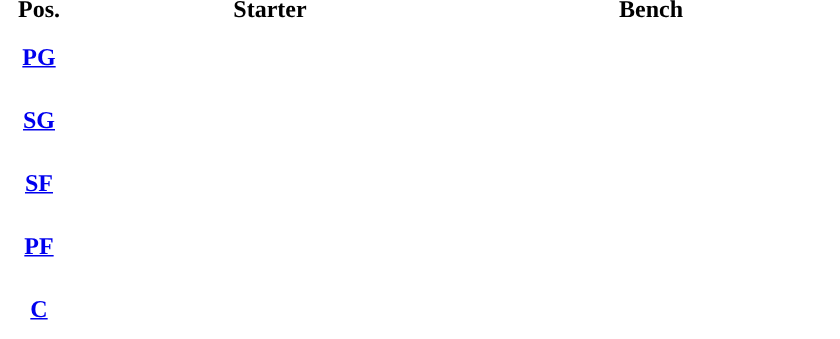<table style="text-align:center; ">
<tr>
<th width="50">Pos.</th>
<th width="250">Starter</th>
<th width="250">Bench</th>
</tr>
<tr style="height:40px; background:white; color:#092C57">
<th><a href='#'><span>PG</span></a></th>
<td></td>
<td></td>
</tr>
<tr style="height:40px; background:white; color:#092C57">
<th><a href='#'><span>SG</span></a></th>
<td></td>
<td></td>
</tr>
<tr style="height:40px; background:white; color:#092C57">
<th><a href='#'><span>SF</span></a></th>
<td></td>
<td></td>
</tr>
<tr style="height:40px; background:white; color:#092C57">
<th><a href='#'><span>PF</span></a></th>
<td></td>
<td></td>
</tr>
<tr style="height:40px; background:white; color:#092C57">
<th><a href='#'><span>C</span></a></th>
<td></td>
<td></td>
</tr>
</table>
